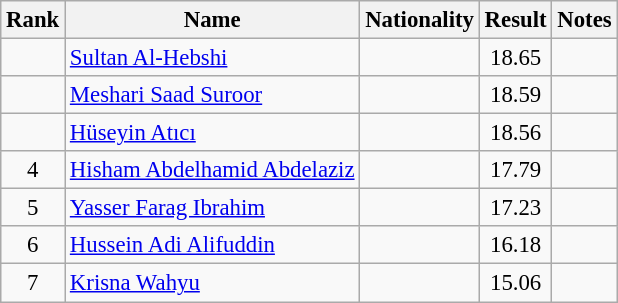<table class="wikitable sortable" style="text-align:center;font-size:95%">
<tr>
<th>Rank</th>
<th>Name</th>
<th>Nationality</th>
<th>Result</th>
<th>Notes</th>
</tr>
<tr>
<td></td>
<td align=left><a href='#'>Sultan Al-Hebshi</a></td>
<td align=left></td>
<td>18.65</td>
<td></td>
</tr>
<tr>
<td></td>
<td align=left><a href='#'>Meshari Saad Suroor</a></td>
<td align=left></td>
<td>18.59</td>
<td></td>
</tr>
<tr>
<td></td>
<td align=left><a href='#'>Hüseyin Atıcı</a></td>
<td align=left></td>
<td>18.56</td>
<td></td>
</tr>
<tr>
<td>4</td>
<td align=left><a href='#'>Hisham Abdelhamid Abdelaziz</a></td>
<td align=left></td>
<td>17.79</td>
<td></td>
</tr>
<tr>
<td>5</td>
<td align=left><a href='#'>Yasser Farag Ibrahim</a></td>
<td align=left></td>
<td>17.23</td>
<td></td>
</tr>
<tr>
<td>6</td>
<td align=left><a href='#'>Hussein Adi Alifuddin</a></td>
<td align=left></td>
<td>16.18</td>
<td></td>
</tr>
<tr>
<td>7</td>
<td align=left><a href='#'>Krisna Wahyu</a></td>
<td align=left></td>
<td>15.06</td>
<td></td>
</tr>
</table>
